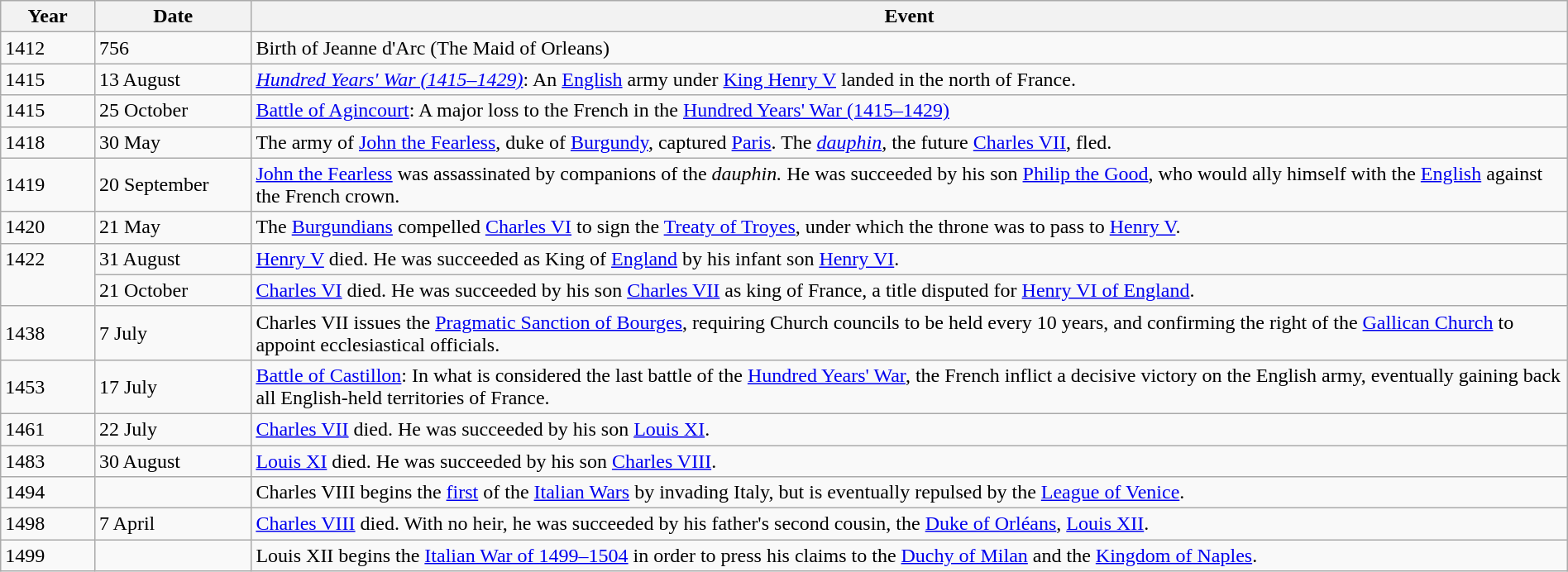<table class="wikitable" width="100%">
<tr>
<th style="width:6%">Year</th>
<th style="width:10%">Date</th>
<th>Event</th>
</tr>
<tr>
<td>1412</td>
<td>756</td>
<td>Birth of Jeanne d'Arc (The Maid of Orleans)</td>
</tr>
<tr>
<td>1415</td>
<td>13 August</td>
<td><em><a href='#'>Hundred Years' War (1415–1429)</a></em>: An <a href='#'>English</a> army under <a href='#'>King Henry V</a> landed in the north of France.</td>
</tr>
<tr>
<td>1415</td>
<td>25 October</td>
<td><a href='#'>Battle of Agincourt</a>: A major loss to the French in the <a href='#'>Hundred Years' War (1415–1429)</a></td>
</tr>
<tr>
<td>1418</td>
<td>30 May</td>
<td>The army of <a href='#'>John the Fearless</a>, duke of <a href='#'>Burgundy</a>, captured <a href='#'>Paris</a>. The <em><a href='#'>dauphin</a>,</em> the future <a href='#'>Charles VII</a>, fled.</td>
</tr>
<tr>
<td>1419</td>
<td>20 September</td>
<td><a href='#'>John the Fearless</a> was assassinated by companions of the <em>dauphin.</em>  He was succeeded by his son <a href='#'>Philip the Good</a>, who would ally himself with the <a href='#'>English</a> against the French crown.</td>
</tr>
<tr>
<td>1420</td>
<td>21 May</td>
<td>The <a href='#'>Burgundians</a> compelled <a href='#'>Charles VI</a> to sign the <a href='#'>Treaty of Troyes</a>, under which the throne was to pass to <a href='#'>Henry V</a>.</td>
</tr>
<tr>
<td rowspan="2" valign="top">1422</td>
<td>31 August</td>
<td><a href='#'>Henry V</a> died.  He was succeeded as King of <a href='#'>England</a> by his infant son <a href='#'>Henry VI</a>.</td>
</tr>
<tr>
<td>21 October</td>
<td><a href='#'>Charles VI</a> died.  He was succeeded by his son <a href='#'>Charles VII</a> as king of France, a title disputed for <a href='#'>Henry VI of England</a>.</td>
</tr>
<tr>
<td>1438</td>
<td>7 July</td>
<td>Charles VII issues the <a href='#'>Pragmatic Sanction of Bourges</a>, requiring Church councils to be held every 10 years, and confirming the right of the <a href='#'>Gallican Church</a> to appoint ecclesiastical officials.</td>
</tr>
<tr>
<td>1453</td>
<td>17 July</td>
<td><a href='#'>Battle of Castillon</a>: In what is considered the last battle of the <a href='#'>Hundred Years' War</a>, the French inflict a decisive victory on the English army, eventually gaining back all English-held territories of France.</td>
</tr>
<tr>
<td>1461</td>
<td>22 July</td>
<td><a href='#'>Charles VII</a> died. He was succeeded by his son <a href='#'>Louis XI</a>.</td>
</tr>
<tr>
<td>1483</td>
<td>30 August</td>
<td><a href='#'>Louis XI</a> died. He was succeeded by his son <a href='#'>Charles VIII</a>.</td>
</tr>
<tr>
<td>1494</td>
<td></td>
<td>Charles VIII begins the <a href='#'>first</a> of the <a href='#'>Italian Wars</a> by invading Italy, but is eventually repulsed by the <a href='#'>League of Venice</a>.</td>
</tr>
<tr>
<td>1498</td>
<td>7 April</td>
<td><a href='#'>Charles VIII</a> died. With no heir, he was succeeded by his father's second cousin, the <a href='#'>Duke of Orléans</a>, <a href='#'>Louis XII</a>.</td>
</tr>
<tr>
<td>1499</td>
<td></td>
<td>Louis XII begins the <a href='#'>Italian War of 1499–1504</a> in order to press his claims to the <a href='#'>Duchy of Milan</a> and the <a href='#'>Kingdom of Naples</a>.</td>
</tr>
</table>
